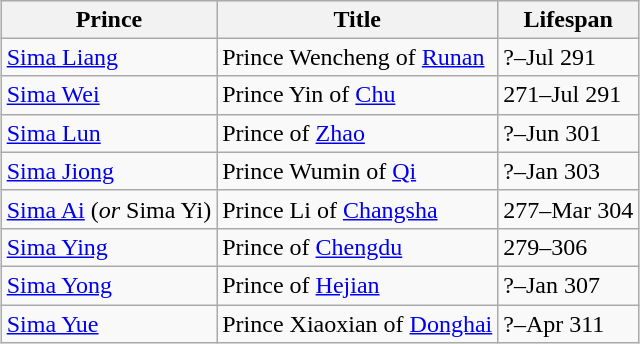<table class="sortable wikitable"  style="margin-left: auto; margin-right: auto; border: none">
<tr style="background:#CCCC;">
</tr>
<tr>
<th>Prince</th>
<th>Title</th>
<th>Lifespan</th>
</tr>
<tr>
<td><a href='#'>Sima Liang</a></td>
<td>Prince Wencheng of <a href='#'>Runan</a></td>
<td>?–Jul 291</td>
</tr>
<tr>
<td><a href='#'>Sima Wei</a></td>
<td>Prince Yin of <a href='#'>Chu</a></td>
<td>271–Jul 291</td>
</tr>
<tr>
<td><a href='#'>Sima Lun</a></td>
<td>Prince of <a href='#'>Zhao</a></td>
<td>?–Jun 301</td>
</tr>
<tr>
<td><a href='#'>Sima Jiong</a></td>
<td>Prince Wumin of <a href='#'>Qi</a></td>
<td>?–Jan 303</td>
</tr>
<tr>
<td><a href='#'>Sima Ai</a> (<em>or</em> Sima Yi)</td>
<td>Prince Li of <a href='#'>Changsha</a></td>
<td>277–Mar 304</td>
</tr>
<tr>
<td><a href='#'>Sima Ying</a></td>
<td>Prince of <a href='#'>Chengdu</a></td>
<td>279–306</td>
</tr>
<tr>
<td><a href='#'>Sima Yong</a></td>
<td>Prince of <a href='#'>Hejian</a></td>
<td>?–Jan 307</td>
</tr>
<tr>
<td><a href='#'>Sima Yue</a></td>
<td>Prince Xiaoxian of <a href='#'>Donghai</a></td>
<td>?–Apr 311</td>
</tr>
</table>
